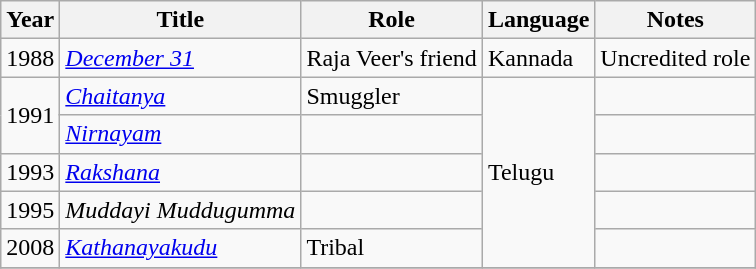<table class="wikitable sortable">
<tr>
<th scope="col">Year</th>
<th scope="col">Title</th>
<th scope="col">Role</th>
<th scope="col">Language</th>
<th scope="col">Notes</th>
</tr>
<tr>
<td>1988</td>
<td><em><a href='#'>December 31</a></em></td>
<td>Raja Veer's friend</td>
<td>Kannada</td>
<td>Uncredited role</td>
</tr>
<tr>
<td rowspan="2">1991</td>
<td><em><a href='#'>Chaitanya</a></em></td>
<td>Smuggler</td>
<td rowspan="5">Telugu</td>
<td></td>
</tr>
<tr>
<td><em><a href='#'>Nirnayam</a></em></td>
<td></td>
<td></td>
</tr>
<tr>
<td>1993</td>
<td><em><a href='#'>Rakshana</a></em></td>
<td></td>
<td></td>
</tr>
<tr>
<td>1995</td>
<td><em>Muddayi Muddugumma</em></td>
<td></td>
<td></td>
</tr>
<tr>
<td>2008</td>
<td><em><a href='#'>Kathanayakudu</a></em></td>
<td>Tribal</td>
<td></td>
</tr>
<tr>
</tr>
</table>
